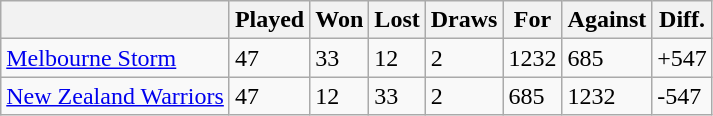<table class="wikitable" style="text-align:left;">
<tr>
<th></th>
<th>Played</th>
<th>Won</th>
<th>Lost</th>
<th>Draws</th>
<th>For</th>
<th>Against</th>
<th>Diff.</th>
</tr>
<tr>
<td> <a href='#'>Melbourne Storm</a></td>
<td>47</td>
<td>33</td>
<td>12</td>
<td>2</td>
<td>1232</td>
<td>685</td>
<td>+547</td>
</tr>
<tr>
<td> <a href='#'>New Zealand Warriors</a></td>
<td>47</td>
<td>12</td>
<td>33</td>
<td>2</td>
<td>685</td>
<td>1232</td>
<td>-547</td>
</tr>
</table>
